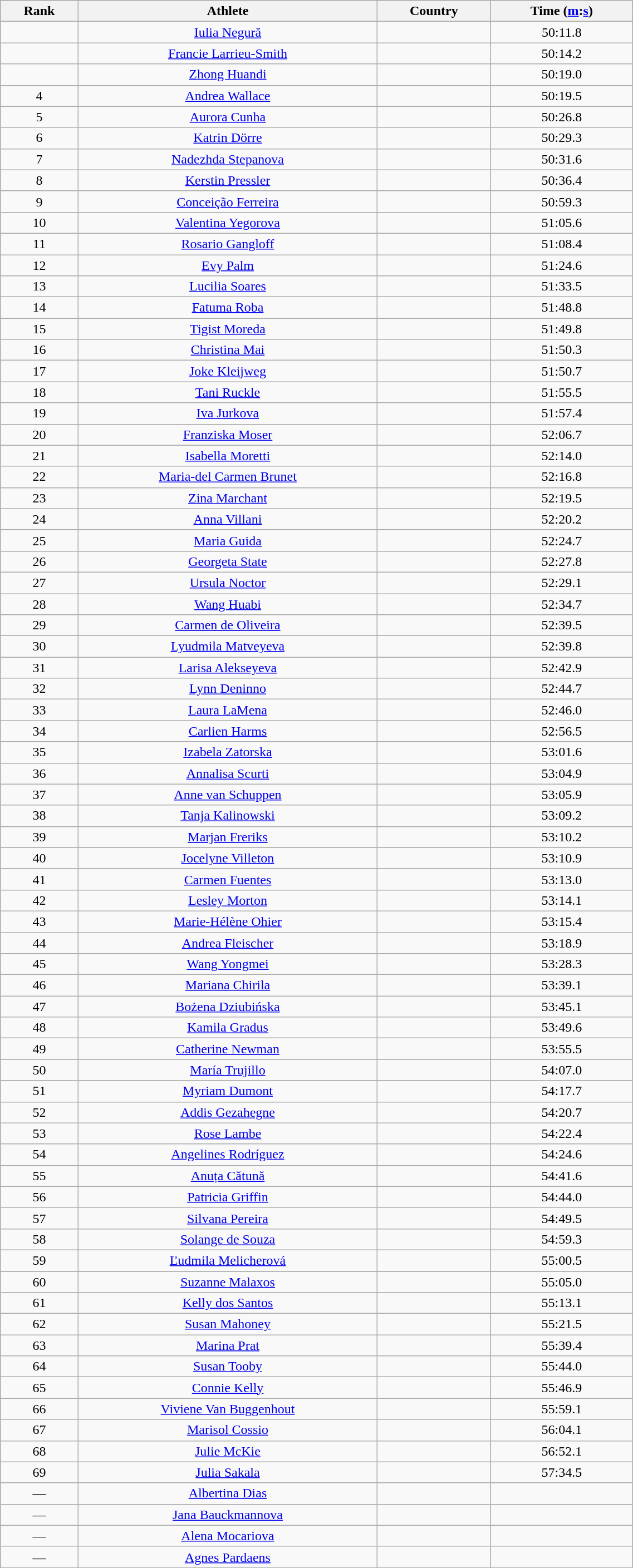<table class="wikitable sortable" style="text-align:center;" width="60%">
<tr>
<th>Rank</th>
<th>Athlete</th>
<th>Country</th>
<th>Time (<a href='#'>m</a>:<a href='#'>s</a>)</th>
</tr>
<tr>
<td></td>
<td><a href='#'>Iulia Negură</a></td>
<td align=left></td>
<td>50:11.8</td>
</tr>
<tr>
<td></td>
<td><a href='#'>Francie Larrieu-Smith</a></td>
<td align=left></td>
<td>50:14.2</td>
</tr>
<tr>
<td></td>
<td><a href='#'>Zhong Huandi</a></td>
<td align=left></td>
<td>50:19.0</td>
</tr>
<tr>
<td>4</td>
<td><a href='#'>Andrea Wallace</a></td>
<td align=left></td>
<td>50:19.5</td>
</tr>
<tr>
<td>5</td>
<td><a href='#'>Aurora Cunha</a></td>
<td align=left></td>
<td>50:26.8</td>
</tr>
<tr>
<td>6</td>
<td><a href='#'>Katrin Dörre</a></td>
<td align=left></td>
<td>50:29.3</td>
</tr>
<tr>
<td>7</td>
<td><a href='#'>Nadezhda Stepanova</a></td>
<td align=left></td>
<td>50:31.6</td>
</tr>
<tr>
<td>8</td>
<td><a href='#'>Kerstin Pressler</a></td>
<td align=left></td>
<td>50:36.4</td>
</tr>
<tr>
<td>9</td>
<td><a href='#'>Conceição Ferreira</a></td>
<td align=left></td>
<td>50:59.3</td>
</tr>
<tr>
<td>10</td>
<td><a href='#'>Valentina Yegorova</a></td>
<td align=left></td>
<td>51:05.6</td>
</tr>
<tr>
<td>11</td>
<td><a href='#'>Rosario Gangloff</a></td>
<td align=left></td>
<td>51:08.4</td>
</tr>
<tr>
<td>12</td>
<td><a href='#'>Evy Palm</a></td>
<td align=left></td>
<td>51:24.6</td>
</tr>
<tr>
<td>13</td>
<td><a href='#'>Lucilia Soares</a></td>
<td align=left></td>
<td>51:33.5</td>
</tr>
<tr>
<td>14</td>
<td><a href='#'>Fatuma Roba</a></td>
<td align=left></td>
<td>51:48.8</td>
</tr>
<tr>
<td>15</td>
<td><a href='#'>Tigist Moreda</a></td>
<td align=left></td>
<td>51:49.8</td>
</tr>
<tr>
<td>16</td>
<td><a href='#'>Christina Mai</a></td>
<td align=left></td>
<td>51:50.3</td>
</tr>
<tr>
<td>17</td>
<td><a href='#'>Joke Kleijweg</a></td>
<td align=left></td>
<td>51:50.7</td>
</tr>
<tr>
<td>18</td>
<td><a href='#'>Tani Ruckle</a></td>
<td align=left></td>
<td>51:55.5</td>
</tr>
<tr>
<td>19</td>
<td><a href='#'>Iva Jurkova</a></td>
<td align=left></td>
<td>51:57.4</td>
</tr>
<tr>
<td>20</td>
<td><a href='#'>Franziska Moser</a></td>
<td align=left></td>
<td>52:06.7</td>
</tr>
<tr>
<td>21</td>
<td><a href='#'>Isabella Moretti</a></td>
<td align=left></td>
<td>52:14.0</td>
</tr>
<tr>
<td>22</td>
<td><a href='#'>Maria-del Carmen Brunet</a></td>
<td align=left></td>
<td>52:16.8</td>
</tr>
<tr>
<td>23</td>
<td><a href='#'>Zina Marchant</a></td>
<td align=left></td>
<td>52:19.5</td>
</tr>
<tr>
<td>24</td>
<td><a href='#'>Anna Villani</a></td>
<td align=left></td>
<td>52:20.2</td>
</tr>
<tr>
<td>25</td>
<td><a href='#'>Maria Guida</a></td>
<td align=left></td>
<td>52:24.7</td>
</tr>
<tr>
<td>26</td>
<td><a href='#'>Georgeta State</a></td>
<td align=left></td>
<td>52:27.8</td>
</tr>
<tr>
<td>27</td>
<td><a href='#'>Ursula Noctor</a></td>
<td align=left></td>
<td>52:29.1</td>
</tr>
<tr>
<td>28</td>
<td><a href='#'>Wang Huabi</a></td>
<td align=left></td>
<td>52:34.7</td>
</tr>
<tr>
<td>29</td>
<td><a href='#'>Carmen de Oliveira</a></td>
<td align=left></td>
<td>52:39.5</td>
</tr>
<tr>
<td>30</td>
<td><a href='#'>Lyudmila Matveyeva</a></td>
<td align=left></td>
<td>52:39.8</td>
</tr>
<tr>
<td>31</td>
<td><a href='#'>Larisa Alekseyeva</a></td>
<td align=left></td>
<td>52:42.9</td>
</tr>
<tr>
<td>32</td>
<td><a href='#'>Lynn Deninno</a></td>
<td align=left></td>
<td>52:44.7</td>
</tr>
<tr>
<td>33</td>
<td><a href='#'>Laura LaMena</a></td>
<td align=left></td>
<td>52:46.0</td>
</tr>
<tr>
<td>34</td>
<td><a href='#'>Carlien Harms</a></td>
<td align=left></td>
<td>52:56.5</td>
</tr>
<tr>
<td>35</td>
<td><a href='#'>Izabela Zatorska</a></td>
<td align=left></td>
<td>53:01.6</td>
</tr>
<tr>
<td>36</td>
<td><a href='#'>Annalisa Scurti</a></td>
<td align=left></td>
<td>53:04.9</td>
</tr>
<tr>
<td>37</td>
<td><a href='#'>Anne van Schuppen</a></td>
<td align=left></td>
<td>53:05.9</td>
</tr>
<tr>
<td>38</td>
<td><a href='#'>Tanja Kalinowski</a></td>
<td align=left></td>
<td>53:09.2</td>
</tr>
<tr>
<td>39</td>
<td><a href='#'>Marjan Freriks</a></td>
<td align=left></td>
<td>53:10.2</td>
</tr>
<tr>
<td>40</td>
<td><a href='#'>Jocelyne Villeton</a></td>
<td align=left></td>
<td>53:10.9</td>
</tr>
<tr>
<td>41</td>
<td><a href='#'>Carmen Fuentes</a></td>
<td align=left></td>
<td>53:13.0</td>
</tr>
<tr>
<td>42</td>
<td><a href='#'>Lesley Morton</a></td>
<td align=left></td>
<td>53:14.1</td>
</tr>
<tr>
<td>43</td>
<td><a href='#'>Marie-Hélène Ohier</a></td>
<td align=left></td>
<td>53:15.4</td>
</tr>
<tr>
<td>44</td>
<td><a href='#'>Andrea Fleischer</a></td>
<td align=left></td>
<td>53:18.9</td>
</tr>
<tr>
<td>45</td>
<td><a href='#'>Wang Yongmei</a></td>
<td align=left></td>
<td>53:28.3</td>
</tr>
<tr>
<td>46</td>
<td><a href='#'>Mariana Chirila</a></td>
<td align=left></td>
<td>53:39.1</td>
</tr>
<tr>
<td>47</td>
<td><a href='#'>Bożena Dziubińska</a></td>
<td align=left></td>
<td>53:45.1</td>
</tr>
<tr>
<td>48</td>
<td><a href='#'>Kamila Gradus</a></td>
<td align=left></td>
<td>53:49.6</td>
</tr>
<tr>
<td>49</td>
<td><a href='#'>Catherine Newman</a></td>
<td align=left></td>
<td>53:55.5</td>
</tr>
<tr>
<td>50</td>
<td><a href='#'>María Trujillo</a></td>
<td align=left></td>
<td>54:07.0</td>
</tr>
<tr>
<td>51</td>
<td><a href='#'>Myriam Dumont</a></td>
<td align=left></td>
<td>54:17.7</td>
</tr>
<tr>
<td>52</td>
<td><a href='#'>Addis Gezahegne</a></td>
<td align=left></td>
<td>54:20.7</td>
</tr>
<tr>
<td>53</td>
<td><a href='#'>Rose Lambe</a></td>
<td align=left></td>
<td>54:22.4</td>
</tr>
<tr>
<td>54</td>
<td><a href='#'>Angelines Rodríguez</a></td>
<td align=left></td>
<td>54:24.6</td>
</tr>
<tr>
<td>55</td>
<td><a href='#'>Anuța Cătună</a></td>
<td align=left></td>
<td>54:41.6</td>
</tr>
<tr>
<td>56</td>
<td><a href='#'>Patricia Griffin</a></td>
<td align=left></td>
<td>54:44.0</td>
</tr>
<tr>
<td>57</td>
<td><a href='#'>Silvana Pereira</a></td>
<td align=left></td>
<td>54:49.5</td>
</tr>
<tr>
<td>58</td>
<td><a href='#'>Solange de Souza</a></td>
<td align=left></td>
<td>54:59.3</td>
</tr>
<tr>
<td>59</td>
<td><a href='#'>Ľudmila Melicherová</a></td>
<td align=left></td>
<td>55:00.5</td>
</tr>
<tr>
<td>60</td>
<td><a href='#'>Suzanne Malaxos</a></td>
<td align=left></td>
<td>55:05.0</td>
</tr>
<tr>
<td>61</td>
<td><a href='#'>Kelly dos Santos</a></td>
<td align=left></td>
<td>55:13.1</td>
</tr>
<tr>
<td>62</td>
<td><a href='#'>Susan Mahoney</a></td>
<td align=left></td>
<td>55:21.5</td>
</tr>
<tr>
<td>63</td>
<td><a href='#'>Marina Prat</a></td>
<td align=left></td>
<td>55:39.4</td>
</tr>
<tr>
<td>64</td>
<td><a href='#'>Susan Tooby</a></td>
<td align=left></td>
<td>55:44.0</td>
</tr>
<tr>
<td>65</td>
<td><a href='#'>Connie Kelly</a></td>
<td align=left></td>
<td>55:46.9</td>
</tr>
<tr>
<td>66</td>
<td><a href='#'>Viviene Van Buggenhout</a></td>
<td align=left></td>
<td>55:59.1</td>
</tr>
<tr>
<td>67</td>
<td><a href='#'>Marisol Cossio</a></td>
<td align=left></td>
<td>56:04.1</td>
</tr>
<tr>
<td>68</td>
<td><a href='#'>Julie McKie</a></td>
<td align=left></td>
<td>56:52.1</td>
</tr>
<tr>
<td>69</td>
<td><a href='#'>Julia Sakala</a></td>
<td align=left></td>
<td>57:34.5</td>
</tr>
<tr>
<td>—</td>
<td><a href='#'>Albertina Dias</a></td>
<td align=left></td>
<td></td>
</tr>
<tr>
<td>—</td>
<td><a href='#'>Jana Bauckmannova</a></td>
<td align=left></td>
<td></td>
</tr>
<tr>
<td>—</td>
<td><a href='#'>Alena Mocariova</a></td>
<td align=left></td>
<td></td>
</tr>
<tr>
<td>—</td>
<td><a href='#'>Agnes Pardaens</a></td>
<td align=left></td>
<td></td>
</tr>
<tr>
</tr>
</table>
